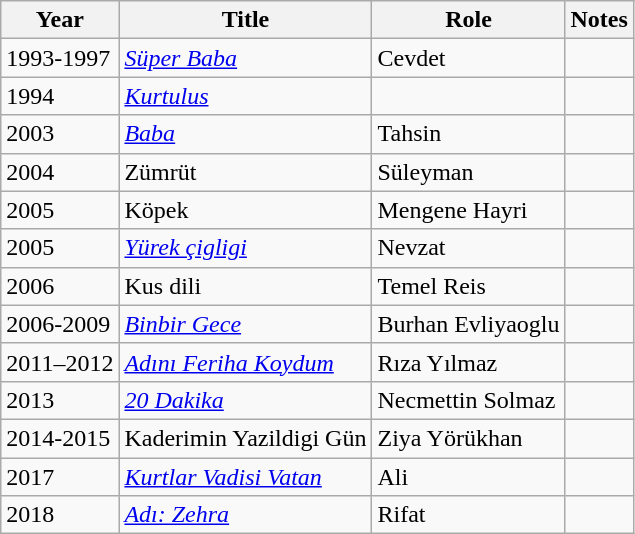<table class="wikitable sortable">
<tr>
<th>Year</th>
<th>Title</th>
<th>Role</th>
<th class="unsortable">Notes</th>
</tr>
<tr>
<td>1993-1997</td>
<td><em><a href='#'>Süper Baba</a></em></td>
<td>Cevdet</td>
<td></td>
</tr>
<tr>
<td>1994</td>
<td><em><a href='#'>Kurtulus</a></em></td>
<td></td>
<td></td>
</tr>
<tr>
<td>2003</td>
<td><em><a href='#'>Baba</a></em></td>
<td>Tahsin</td>
<td></td>
</tr>
<tr>
<td>2004</td>
<td>Zümrüt</td>
<td>Süleyman</td>
<td></td>
</tr>
<tr>
<td>2005</td>
<td>Köpek</td>
<td>Mengene Hayri</td>
<td></td>
</tr>
<tr>
<td>2005</td>
<td><em><a href='#'>Yürek çigligi</a></em></td>
<td>Nevzat</td>
<td></td>
</tr>
<tr>
<td>2006</td>
<td>Kus dili</td>
<td>Temel Reis</td>
<td></td>
</tr>
<tr>
<td>2006-2009</td>
<td><em><a href='#'>Binbir Gece</a></em></td>
<td>Burhan Evliyaoglu</td>
<td></td>
</tr>
<tr>
<td>2011–2012</td>
<td><em><a href='#'>Adını Feriha Koydum</a></em></td>
<td>Rıza Yılmaz</td>
<td></td>
</tr>
<tr>
<td>2013</td>
<td><em><a href='#'>20 Dakika</a></em></td>
<td>Necmettin Solmaz</td>
<td></td>
</tr>
<tr>
<td>2014-2015</td>
<td>Kaderimin Yazildigi Gün</td>
<td>Ziya Yörükhan</td>
<td></td>
</tr>
<tr>
<td>2017</td>
<td><em><a href='#'>Kurtlar Vadisi Vatan</a></em></td>
<td>Ali</td>
<td></td>
</tr>
<tr>
<td>2018</td>
<td><em><a href='#'>Adı: Zehra</a></em></td>
<td>Rifat</td>
<td></td>
</tr>
</table>
